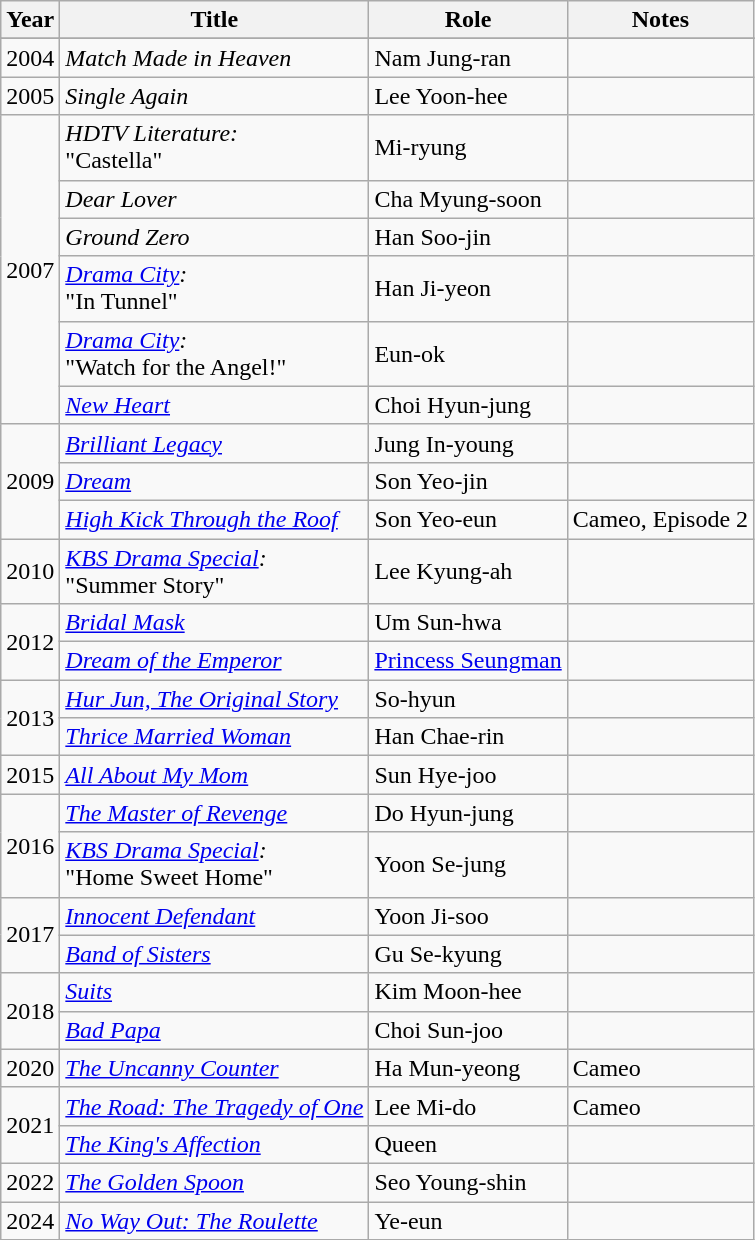<table class="wikitable sortable">
<tr>
<th>Year</th>
<th>Title</th>
<th>Role</th>
<th>Notes</th>
</tr>
<tr>
</tr>
<tr>
<td>2004</td>
<td><em>Match Made in Heaven</em></td>
<td>Nam Jung-ran</td>
<td></td>
</tr>
<tr>
<td>2005</td>
<td><em>Single Again</em></td>
<td>Lee Yoon-hee</td>
<td></td>
</tr>
<tr>
<td rowspan=6>2007</td>
<td><em>HDTV Literature:</em><br>"Castella"</td>
<td>Mi-ryung</td>
<td></td>
</tr>
<tr>
<td><em>Dear Lover</em></td>
<td>Cha Myung-soon</td>
<td></td>
</tr>
<tr>
<td><em>Ground Zero</em></td>
<td>Han Soo-jin</td>
<td></td>
</tr>
<tr>
<td><em><a href='#'>Drama City</a>:</em><br>"In Tunnel"</td>
<td>Han Ji-yeon</td>
<td></td>
</tr>
<tr>
<td><em><a href='#'>Drama City</a>:</em><br>"Watch for the Angel!"</td>
<td>Eun-ok</td>
<td></td>
</tr>
<tr>
<td><em><a href='#'>New Heart</a></em></td>
<td>Choi Hyun-jung</td>
<td></td>
</tr>
<tr>
<td rowspan=3>2009</td>
<td><em><a href='#'>Brilliant Legacy</a></em></td>
<td>Jung In-young</td>
<td></td>
</tr>
<tr>
<td><em><a href='#'>Dream</a></em></td>
<td>Son Yeo-jin</td>
<td></td>
</tr>
<tr>
<td><em><a href='#'>High Kick Through the Roof</a></em></td>
<td>Son Yeo-eun</td>
<td>Cameo, Episode 2</td>
</tr>
<tr>
<td>2010</td>
<td><em><a href='#'>KBS Drama Special</a>:</em><br>"Summer Story"</td>
<td>Lee Kyung-ah</td>
<td></td>
</tr>
<tr>
<td rowspan=2>2012</td>
<td><em><a href='#'>Bridal Mask</a></em></td>
<td>Um Sun-hwa</td>
<td></td>
</tr>
<tr>
<td><em><a href='#'>Dream of the Emperor</a></em></td>
<td><a href='#'>Princess Seungman</a></td>
<td></td>
</tr>
<tr>
<td rowspan=2>2013</td>
<td><em><a href='#'>Hur Jun, The Original Story</a></em></td>
<td>So-hyun</td>
<td></td>
</tr>
<tr>
<td><em><a href='#'>Thrice Married Woman</a></em></td>
<td>Han Chae-rin</td>
<td></td>
</tr>
<tr>
<td>2015</td>
<td><em><a href='#'>All About My Mom</a></em></td>
<td>Sun Hye-joo</td>
<td></td>
</tr>
<tr>
<td rowspan="2">2016</td>
<td><em><a href='#'>The Master of Revenge</a></em></td>
<td>Do Hyun-jung</td>
<td></td>
</tr>
<tr>
<td><em><a href='#'>KBS Drama Special</a>:</em><br>"Home Sweet Home"</td>
<td>Yoon Se-jung</td>
<td></td>
</tr>
<tr>
<td rowspan="2">2017</td>
<td><em><a href='#'>Innocent Defendant</a></em></td>
<td>Yoon Ji-soo</td>
<td></td>
</tr>
<tr>
<td><a href='#'><em>Band of Sisters</em></a></td>
<td>Gu Se-kyung</td>
<td></td>
</tr>
<tr>
<td rowspan="2">2018</td>
<td><a href='#'><em>Suits</em></a></td>
<td>Kim Moon-hee</td>
<td></td>
</tr>
<tr>
<td><em><a href='#'>Bad Papa</a></em></td>
<td>Choi Sun-joo</td>
<td></td>
</tr>
<tr>
<td rowspan="1">2020</td>
<td><em><a href='#'>The Uncanny Counter</a></em></td>
<td>Ha Mun-yeong</td>
<td>Cameo</td>
</tr>
<tr>
<td rowspan="2">2021</td>
<td><em><a href='#'>The Road: The Tragedy of One</a></em></td>
<td>Lee Mi-do</td>
<td>Cameo </td>
</tr>
<tr>
<td><em><a href='#'>The King's Affection</a></em></td>
<td>Queen</td>
<td></td>
</tr>
<tr>
<td>2022</td>
<td><em><a href='#'>The Golden Spoon</a></em></td>
<td>Seo Young-shin</td>
<td></td>
</tr>
<tr>
<td>2024</td>
<td><em><a href='#'>No Way Out: The Roulette</a></em></td>
<td>Ye-eun</td>
<td></td>
</tr>
</table>
